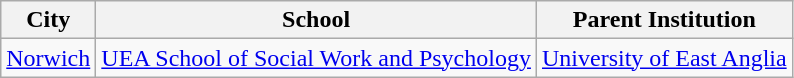<table class="wikitable">
<tr>
<th>City</th>
<th>School</th>
<th>Parent Institution</th>
</tr>
<tr>
<td><a href='#'>Norwich</a></td>
<td><a href='#'>UEA School of Social Work and Psychology</a></td>
<td><a href='#'>University of East Anglia</a></td>
</tr>
</table>
